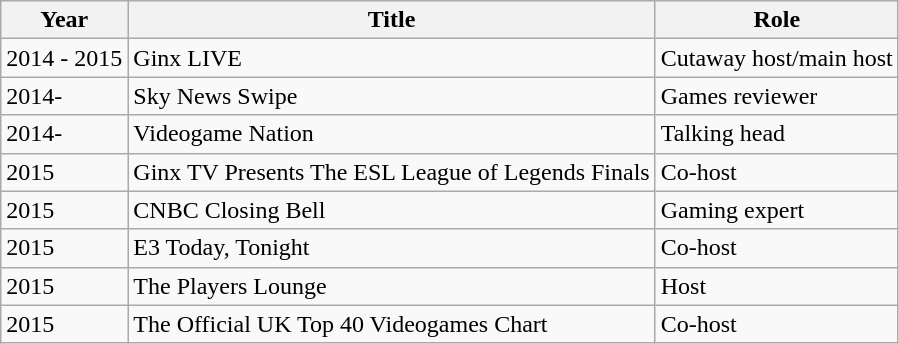<table class="wikitable">
<tr>
<th>Year</th>
<th>Title</th>
<th>Role</th>
</tr>
<tr>
<td>2014 - 2015</td>
<td>Ginx LIVE</td>
<td>Cutaway host/main host</td>
</tr>
<tr>
<td>2014-</td>
<td>Sky News Swipe</td>
<td>Games reviewer</td>
</tr>
<tr>
<td>2014-</td>
<td>Videogame Nation</td>
<td>Talking head</td>
</tr>
<tr>
<td>2015</td>
<td>Ginx TV Presents The ESL League of Legends Finals</td>
<td>Co-host</td>
</tr>
<tr>
<td>2015</td>
<td>CNBC Closing Bell</td>
<td>Gaming expert</td>
</tr>
<tr>
<td>2015</td>
<td>E3 Today, Tonight</td>
<td>Co-host</td>
</tr>
<tr>
<td>2015</td>
<td>The Players Lounge</td>
<td>Host</td>
</tr>
<tr>
<td>2015</td>
<td>The Official UK Top 40 Videogames Chart</td>
<td>Co-host</td>
</tr>
</table>
